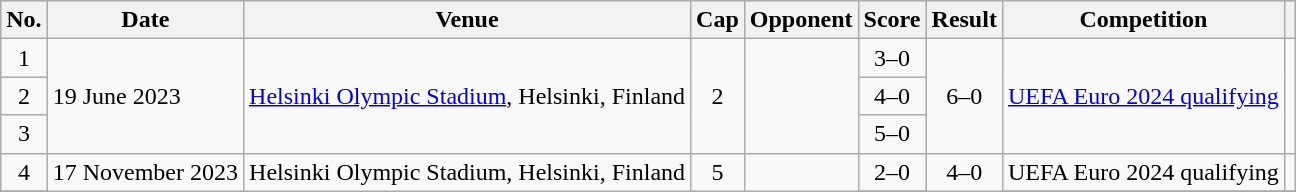<table class="wikitable">
<tr>
<th scope="col">No.</th>
<th scope="col">Date</th>
<th scope="col">Venue</th>
<th scope="col">Cap</th>
<th scope="col">Opponent</th>
<th scope="col">Score</th>
<th scope="col">Result</th>
<th scope="col">Competition</th>
<th scope="col" class="unsortable"></th>
</tr>
<tr>
<td align="center">1</td>
<td rowspan="3">19 June 2023</td>
<td rowspan="3"><a href='#'>Helsinki Olympic Stadium</a>, Helsinki, Finland</td>
<td rowspan="3" align="center">2</td>
<td rowspan="3"></td>
<td align="center">3–0</td>
<td rowspan="3" align="center">6–0</td>
<td rowspan="3"><a href='#'>UEFA Euro 2024 qualifying</a></td>
<td rowspan="3" align="center"></td>
</tr>
<tr>
<td align="center">2</td>
<td align="center">4–0</td>
</tr>
<tr>
<td align="center">3</td>
<td align="center">5–0</td>
</tr>
<tr>
<td align="center">4</td>
<td rowspan="2">17 November 2023</td>
<td rowspan="2">Helsinki Olympic Stadium, Helsinki, Finland</td>
<td rowspan="2" align="center">5</td>
<td rowspan="3"></td>
<td align="center">2–0</td>
<td rowspan="3" align="center">4–0</td>
<td>UEFA Euro 2024 qualifying</td>
<td></td>
</tr>
<tr>
</tr>
</table>
